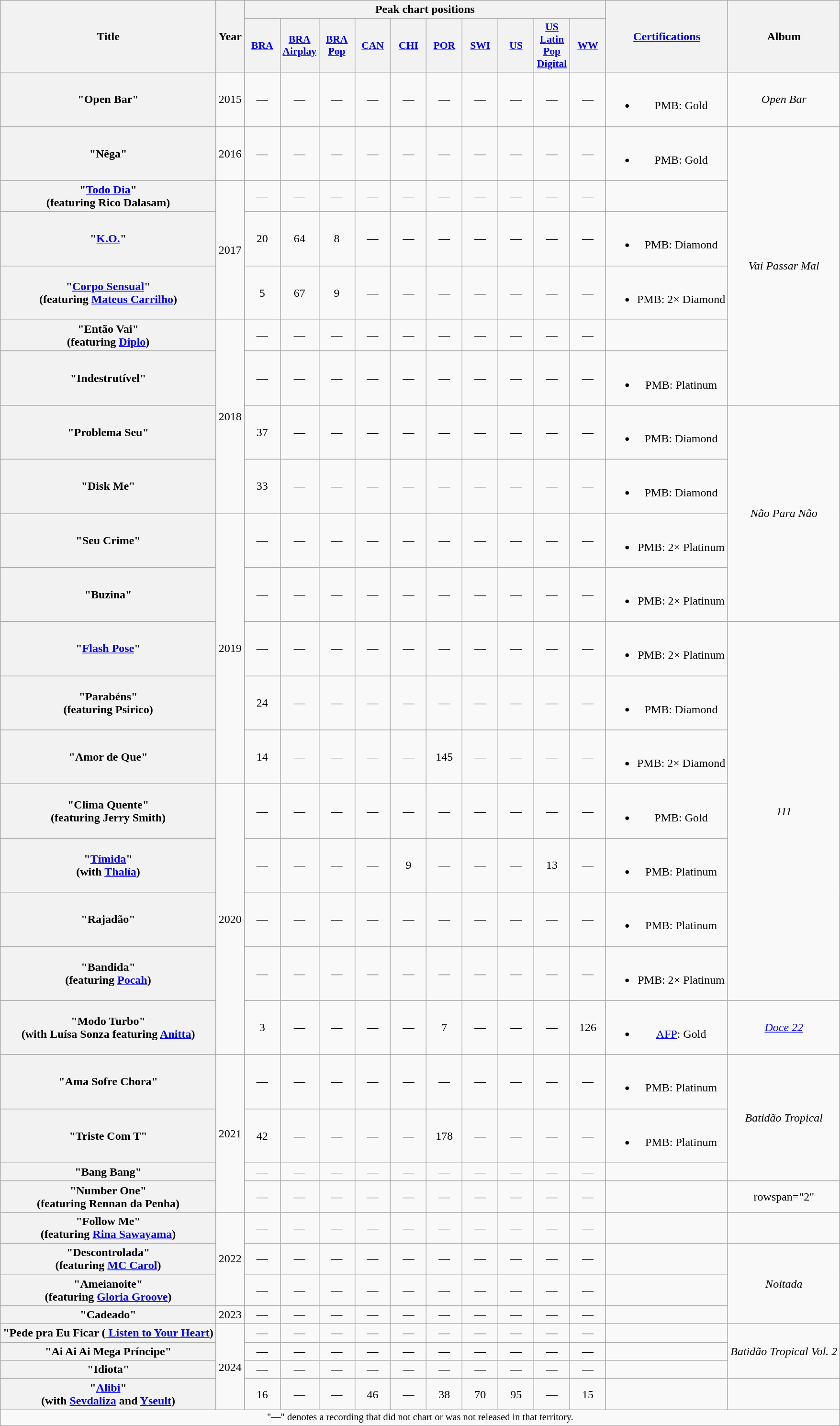<table class="wikitable plainrowheaders" style="text-align:center;">
<tr>
<th scope="col" rowspan="2">Title</th>
<th scope="col" rowspan="2">Year</th>
<th scope="col" colspan="10">Peak chart positions</th>
<th scope="col" rowspan="2"><a href='#'>Certifications</a></th>
<th scope="col" rowspan="2">Album</th>
</tr>
<tr>
<th scope="col" style="width:3em;font-size:90%;"><a href='#'>BRA</a><br></th>
<th scope="col" style="width:3em;font-size:90%;"><a href='#'>BRA<br>Airplay</a><br></th>
<th scope="col" style="width:3em;font-size:90%;"><a href='#'>BRA<br>Pop</a><br></th>
<th scope="col" style="width:3em;font-size:90%;"><a href='#'>CAN</a><br></th>
<th scope="col" style="width:3em;font-size:90%;"><a href='#'>CHI</a><br></th>
<th scope="col" style="width:3em;font-size:90%;"><a href='#'>POR</a><br></th>
<th scope="col" style="width:3em;font-size:90%;"><a href='#'>SWI</a><br></th>
<th scope="col" style="width:3em;font-size:90%;"><a href='#'>US</a><br></th>
<th scope="col" style="width:3em;font-size:90%;"><a href='#'>US<br>Latin<br>Pop<br>Digital</a><br></th>
<th scope="col" style="width:3em;font-size:90%;"><a href='#'>WW</a><br></th>
</tr>
<tr>
<th scope="row">"Open Bar"</th>
<td>2015</td>
<td>—</td>
<td>—</td>
<td>—</td>
<td>—</td>
<td>—</td>
<td>—</td>
<td>—</td>
<td>—</td>
<td>—</td>
<td>—</td>
<td><br><ul><li>PMB: Gold</li></ul></td>
<td><em>Open Bar</em></td>
</tr>
<tr>
<th scope="row">"Nêga"</th>
<td>2016</td>
<td>—</td>
<td>—</td>
<td>—</td>
<td>—</td>
<td>—</td>
<td>—</td>
<td>—</td>
<td>—</td>
<td>—</td>
<td>—</td>
<td><br><ul><li>PMB: Gold</li></ul></td>
<td rowspan="6"><em>Vai Passar Mal</em></td>
</tr>
<tr>
<th scope="row">"<a href='#'>Todo Dia</a>"<br><span>(featuring Rico Dalasam)</span></th>
<td rowspan="3">2017</td>
<td>—</td>
<td>—</td>
<td>—</td>
<td>—</td>
<td>—</td>
<td>—</td>
<td>—</td>
<td>—</td>
<td>—</td>
<td>—</td>
<td></td>
</tr>
<tr>
<th scope="row">"<a href='#'>K.O.</a>"</th>
<td>20</td>
<td>64</td>
<td>8</td>
<td>—</td>
<td>—</td>
<td>—</td>
<td>—</td>
<td>—</td>
<td>—</td>
<td>—</td>
<td><br><ul><li>PMB: Diamond</li></ul></td>
</tr>
<tr>
<th scope="row">"<a href='#'>Corpo Sensual</a>"<br><span>(featuring <a href='#'>Mateus Carrilho</a>)</span></th>
<td>5</td>
<td>67</td>
<td>9</td>
<td>—</td>
<td>—</td>
<td>—</td>
<td>—</td>
<td>—</td>
<td>—</td>
<td>—</td>
<td><br><ul><li>PMB: 2× Diamond</li></ul></td>
</tr>
<tr>
<th scope="row">"Então Vai"<br><span>(featuring <a href='#'>Diplo</a>)</span></th>
<td rowspan="4">2018</td>
<td>—</td>
<td>—</td>
<td>—</td>
<td>—</td>
<td>—</td>
<td>—</td>
<td>—</td>
<td>—</td>
<td>—</td>
<td>—</td>
<td></td>
</tr>
<tr>
<th scope="row">"Indestrutível"</th>
<td>—</td>
<td>—</td>
<td>—</td>
<td>—</td>
<td>—</td>
<td>—</td>
<td>—</td>
<td>—</td>
<td>—</td>
<td>—</td>
<td><br><ul><li>PMB: Platinum</li></ul></td>
</tr>
<tr>
<th scope="row">"Problema Seu"</th>
<td>37</td>
<td>—</td>
<td>—</td>
<td>—</td>
<td>—</td>
<td>—</td>
<td>—</td>
<td>—</td>
<td>—</td>
<td>—</td>
<td><br><ul><li>PMB: Diamond</li></ul></td>
<td rowspan="4"><em>Não Para Não</em></td>
</tr>
<tr>
<th scope="row">"Disk Me"</th>
<td>33</td>
<td>—</td>
<td>—</td>
<td>—</td>
<td>—</td>
<td>—</td>
<td>—</td>
<td>—</td>
<td>—</td>
<td>—</td>
<td><br><ul><li>PMB: Diamond</li></ul></td>
</tr>
<tr>
<th scope="row">"Seu Crime"</th>
<td rowspan="5">2019</td>
<td>—</td>
<td>—</td>
<td>—</td>
<td>—</td>
<td>—</td>
<td>—</td>
<td>—</td>
<td>—</td>
<td>—</td>
<td>—</td>
<td><br><ul><li>PMB: 2× Platinum</li></ul></td>
</tr>
<tr>
<th scope="row">"Buzina"</th>
<td>—</td>
<td>—</td>
<td>—</td>
<td>—</td>
<td>—</td>
<td>—</td>
<td>—</td>
<td>—</td>
<td>—</td>
<td>—</td>
<td><br><ul><li>PMB: 2× Platinum</li></ul></td>
</tr>
<tr>
<th scope="row">"<a href='#'>Flash Pose</a>"<br></th>
<td>—</td>
<td>—</td>
<td>—</td>
<td>—</td>
<td>—</td>
<td>—</td>
<td>—</td>
<td>—</td>
<td>—</td>
<td>—</td>
<td><br><ul><li>PMB: 2× Platinum</li></ul></td>
<td rowspan="7"><em>111</em></td>
</tr>
<tr>
<th scope="row">"Parabéns"<br><span>(featuring Psirico)</span></th>
<td>24</td>
<td>—</td>
<td>—</td>
<td>—</td>
<td>—</td>
<td>—</td>
<td>—</td>
<td>—</td>
<td>—</td>
<td>—</td>
<td><br><ul><li>PMB: Diamond</li></ul></td>
</tr>
<tr>
<th scope="row">"Amor de Que"</th>
<td>14</td>
<td>—</td>
<td>—</td>
<td>—</td>
<td>—</td>
<td>145</td>
<td>—</td>
<td>—</td>
<td>—</td>
<td>—</td>
<td><br><ul><li>PMB: 2× Diamond</li></ul></td>
</tr>
<tr>
<th scope="row">"Clima Quente"<br><span>(featuring Jerry Smith)</span></th>
<td rowspan="5">2020</td>
<td>—</td>
<td>—</td>
<td>—</td>
<td>—</td>
<td>—</td>
<td>—</td>
<td>—</td>
<td>—</td>
<td>—</td>
<td>—</td>
<td><br><ul><li>PMB: Gold</li></ul></td>
</tr>
<tr>
<th scope="row">"<a href='#'>Tímida</a>"<br><span>(with <a href='#'>Thalía</a>)</span></th>
<td>—</td>
<td>—</td>
<td>—</td>
<td>—</td>
<td>9</td>
<td>—</td>
<td>—</td>
<td>—</td>
<td>13</td>
<td>—</td>
<td><br><ul><li>PMB: Platinum</li></ul></td>
</tr>
<tr>
<th scope="row">"Rajadão"</th>
<td>—</td>
<td>—</td>
<td>—</td>
<td>—</td>
<td>—</td>
<td>—</td>
<td>—</td>
<td>—</td>
<td>—</td>
<td>—</td>
<td><br><ul><li>PMB: Platinum</li></ul></td>
</tr>
<tr>
<th scope="row">"Bandida"<br><span>(featuring <a href='#'>Pocah</a>)</span></th>
<td>—</td>
<td>—</td>
<td>—</td>
<td>—</td>
<td>—</td>
<td>—</td>
<td>—</td>
<td>—</td>
<td>—</td>
<td>—</td>
<td><br><ul><li>PMB: 2× Platinum</li></ul></td>
</tr>
<tr>
<th scope="row">"Modo Turbo"<br><span>(with Luísa Sonza featuring <a href='#'>Anitta</a>)</span></th>
<td>3</td>
<td>—</td>
<td>—</td>
<td>—</td>
<td>—</td>
<td>7</td>
<td>—</td>
<td>—</td>
<td>—</td>
<td>126</td>
<td><br><ul><li><a href='#'>AFP</a>: Gold</li></ul></td>
<td><em><a href='#'>Doce 22</a></em></td>
</tr>
<tr>
<th scope="row">"Ama Sofre Chora"</th>
<td rowspan="4">2021</td>
<td>—</td>
<td>—</td>
<td>—</td>
<td>—</td>
<td>—</td>
<td>—</td>
<td>—</td>
<td>—</td>
<td>—</td>
<td>—</td>
<td><br><ul><li>PMB: Platinum</li></ul></td>
<td rowspan="3"><em>Batidão Tropical</em></td>
</tr>
<tr>
<th scope="row">"Triste Com T"</th>
<td>42</td>
<td>—</td>
<td>—</td>
<td>—</td>
<td>—</td>
<td>178</td>
<td>—</td>
<td>—</td>
<td>—</td>
<td>—</td>
<td><br><ul><li>PMB: Platinum</li></ul></td>
</tr>
<tr>
<th scope="row">"Bang Bang"</th>
<td>—</td>
<td>—</td>
<td>—</td>
<td>—</td>
<td>—</td>
<td>—</td>
<td>—</td>
<td>—</td>
<td>—</td>
<td>—</td>
<td></td>
</tr>
<tr>
<th scope="row">"Number One"<br><span>(featuring Rennan da Penha)</span></th>
<td>—</td>
<td>—</td>
<td>—</td>
<td>—</td>
<td>—</td>
<td>—</td>
<td>—</td>
<td>—</td>
<td>—</td>
<td>—</td>
<td></td>
<td>rowspan="2" </td>
</tr>
<tr>
<th scope="row">"Follow Me"<br><span>(featuring <a href='#'>Rina Sawayama</a>)</span></th>
<td rowspan="3">2022</td>
<td>—</td>
<td>—</td>
<td>—</td>
<td>—</td>
<td>—</td>
<td>—</td>
<td>—</td>
<td>—</td>
<td>—</td>
<td>—</td>
<td></td>
</tr>
<tr>
<th scope="row">"Descontrolada"<br><span>(featuring <a href='#'>MC Carol</a>)</span></th>
<td>—</td>
<td>—</td>
<td>—</td>
<td>—</td>
<td>—</td>
<td>—</td>
<td>—</td>
<td>—</td>
<td>—</td>
<td>—</td>
<td></td>
<td rowspan="3"><em>Noitada</em></td>
</tr>
<tr>
<th scope="row">"Ameianoite"<br><span>(featuring <a href='#'>Gloria Groove</a>)</span></th>
<td>—</td>
<td>—</td>
<td>—</td>
<td>—</td>
<td>—</td>
<td>—</td>
<td>—</td>
<td>—</td>
<td>—</td>
<td>—</td>
<td></td>
</tr>
<tr>
<th scope="row">"Cadeado"</th>
<td>2023</td>
<td>—</td>
<td>—</td>
<td>—</td>
<td>—</td>
<td>—</td>
<td>—</td>
<td>—</td>
<td>—</td>
<td>—</td>
<td>—</td>
<td></td>
</tr>
<tr>
<th scope="row">"Pede pra Eu Ficar (<a href='#'> Listen to Your Heart</a>)</th>
<td rowspan="4">2024</td>
<td>—</td>
<td>—</td>
<td>—</td>
<td>—</td>
<td>—</td>
<td>—</td>
<td>—</td>
<td>—</td>
<td>—</td>
<td>—</td>
<td></td>
<td rowspan="3"><em>Batidão Tropical Vol. 2</em></td>
</tr>
<tr>
<th scope="row">"Ai Ai Ai Mega Príncipe"</th>
<td>—</td>
<td>—</td>
<td>—</td>
<td>—</td>
<td>—</td>
<td>—</td>
<td>—</td>
<td>—</td>
<td>—</td>
<td>—</td>
<td></td>
</tr>
<tr>
<th scope="row">"Idiota"</th>
<td>—</td>
<td>—</td>
<td>—</td>
<td>—</td>
<td>—</td>
<td>—</td>
<td>—</td>
<td>—</td>
<td>—</td>
<td>—</td>
<td></td>
</tr>
<tr>
<th scope="row">"<a href='#'>Alibi</a>"<br><span>(with <a href='#'>Sevdaliza</a> and <a href='#'>Yseult</a>)</span></th>
<td>16</td>
<td>—</td>
<td>—</td>
<td>46</td>
<td>—</td>
<td>38</td>
<td>70</td>
<td>95</td>
<td>—</td>
<td>15</td>
<td></td>
<td></td>
</tr>
<tr>
<td colspan="15" style="font-size:85%">"—" denotes a recording that did not chart or was not released in that territory.</td>
</tr>
</table>
